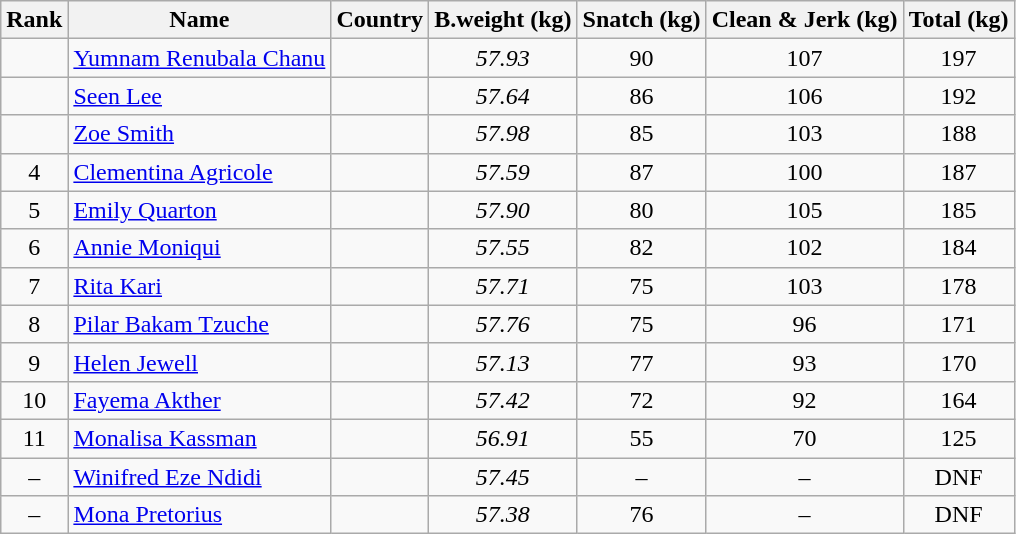<table class="wikitable sortable" style="text-align:center;">
<tr>
<th>Rank</th>
<th>Name</th>
<th>Country</th>
<th>B.weight (kg)</th>
<th>Snatch (kg)</th>
<th>Clean & Jerk (kg)</th>
<th>Total (kg)</th>
</tr>
<tr>
<td></td>
<td align=left><a href='#'>Yumnam Renubala Chanu</a></td>
<td align=left></td>
<td><em>57.93</em></td>
<td>90</td>
<td>107</td>
<td>197</td>
</tr>
<tr>
<td></td>
<td align=left><a href='#'>Seen Lee</a></td>
<td align=left></td>
<td><em>57.64</em></td>
<td>86</td>
<td>106</td>
<td>192</td>
</tr>
<tr>
<td></td>
<td align=left><a href='#'>Zoe Smith</a></td>
<td align=left></td>
<td><em>57.98</em></td>
<td>85</td>
<td>103</td>
<td>188</td>
</tr>
<tr>
<td>4</td>
<td align=left><a href='#'>Clementina Agricole</a></td>
<td align=left></td>
<td><em>57.59</em></td>
<td>87</td>
<td>100</td>
<td>187</td>
</tr>
<tr>
<td>5</td>
<td align=left><a href='#'>Emily Quarton</a></td>
<td align=left></td>
<td><em>57.90</em></td>
<td>80</td>
<td>105</td>
<td>185</td>
</tr>
<tr>
<td>6</td>
<td align=left><a href='#'>Annie Moniqui</a></td>
<td align=left></td>
<td><em>57.55</em></td>
<td>82</td>
<td>102</td>
<td>184</td>
</tr>
<tr>
<td>7</td>
<td align=left><a href='#'>Rita Kari</a></td>
<td align=left></td>
<td><em>57.71</em></td>
<td>75</td>
<td>103</td>
<td>178</td>
</tr>
<tr>
<td>8</td>
<td align=left><a href='#'>Pilar Bakam Tzuche</a></td>
<td align=left></td>
<td><em>57.76</em></td>
<td>75</td>
<td>96</td>
<td>171</td>
</tr>
<tr>
<td>9</td>
<td align=left><a href='#'>Helen Jewell</a></td>
<td align=left></td>
<td><em>57.13</em></td>
<td>77</td>
<td>93</td>
<td>170</td>
</tr>
<tr>
<td>10</td>
<td align=left><a href='#'>Fayema Akther</a></td>
<td align=left></td>
<td><em>57.42</em></td>
<td>72</td>
<td>92</td>
<td>164</td>
</tr>
<tr>
<td>11</td>
<td align=left><a href='#'>Monalisa Kassman</a></td>
<td align=left></td>
<td><em>56.91</em></td>
<td>55</td>
<td>70</td>
<td>125</td>
</tr>
<tr>
<td>–</td>
<td align=left><a href='#'>Winifred Eze Ndidi</a></td>
<td align=left></td>
<td><em>57.45</em></td>
<td>–</td>
<td>–</td>
<td>DNF</td>
</tr>
<tr>
<td>–</td>
<td align=left><a href='#'>Mona Pretorius</a></td>
<td align=left></td>
<td><em>57.38</em></td>
<td>76</td>
<td>–</td>
<td>DNF</td>
</tr>
</table>
